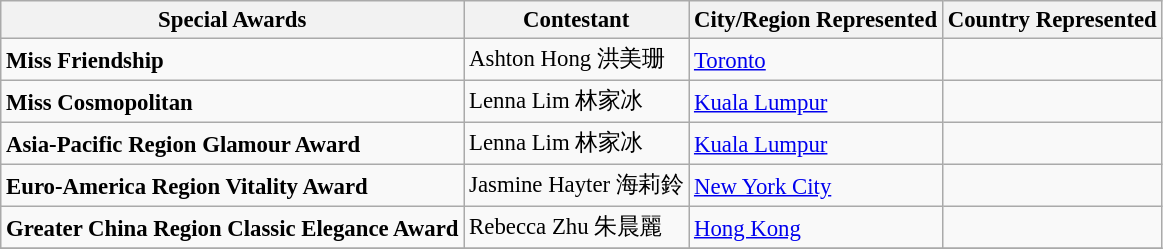<table class="wikitable sortable" style="font-size:95%;">
<tr>
<th>Special Awards</th>
<th>Contestant</th>
<th>City/Region Represented</th>
<th>Country Represented</th>
</tr>
<tr>
<td><strong>Miss Friendship</strong></td>
<td>Ashton Hong 洪美珊</td>
<td><a href='#'>Toronto</a></td>
<td></td>
</tr>
<tr>
<td><strong>Miss Cosmopolitan</strong></td>
<td>Lenna Lim 林家冰</td>
<td><a href='#'>Kuala Lumpur</a></td>
<td></td>
</tr>
<tr>
<td><strong>Asia-Pacific Region Glamour Award</strong></td>
<td>Lenna Lim 林家冰</td>
<td><a href='#'>Kuala Lumpur</a></td>
<td></td>
</tr>
<tr>
<td><strong>Euro-America Region Vitality Award</strong></td>
<td>Jasmine Hayter 海莉鈴</td>
<td><a href='#'>New York City</a><br></td>
<td></td>
</tr>
<tr>
<td><strong>Greater China Region Classic Elegance Award</strong></td>
<td>Rebecca Zhu 朱晨麗</td>
<td><a href='#'>Hong Kong</a></td>
<td></td>
</tr>
<tr>
</tr>
</table>
